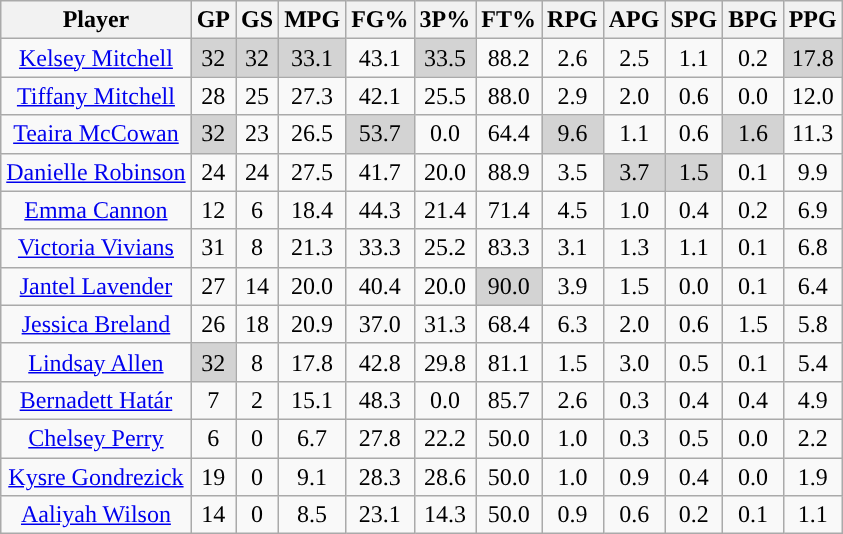<table class="wikitable sortable" style="text-align:center;">
<tr>
<th>Player</th>
<th>GP</th>
<th>GS</th>
<th>MPG</th>
<th>FG%</th>
<th>3P%</th>
<th>FT%</th>
<th>RPG</th>
<th>APG</th>
<th>SPG</th>
<th>BPG</th>
<th>PPG</th>
</tr>
<tr>
<td><a href='#'>Kelsey Mitchell</a></td>
<td style="background:#D3D3D3;">32</td>
<td style="background:#D3D3D3;">32</td>
<td style="background:#D3D3D3;">33.1</td>
<td>43.1</td>
<td style="background:#D3D3D3;">33.5</td>
<td>88.2</td>
<td>2.6</td>
<td>2.5</td>
<td>1.1</td>
<td>0.2</td>
<td style="background:#D3D3D3;">17.8</td>
</tr>
<tr>
<td><a href='#'>Tiffany Mitchell</a></td>
<td>28</td>
<td>25</td>
<td>27.3</td>
<td>42.1</td>
<td>25.5</td>
<td>88.0</td>
<td>2.9</td>
<td>2.0</td>
<td>0.6</td>
<td>0.0</td>
<td>12.0</td>
</tr>
<tr>
<td><a href='#'>Teaira McCowan</a></td>
<td style="background:#D3D3D3;">32</td>
<td>23</td>
<td>26.5</td>
<td style="background:#D3D3D3;">53.7</td>
<td>0.0</td>
<td>64.4</td>
<td style="background:#D3D3D3;">9.6</td>
<td>1.1</td>
<td>0.6</td>
<td style="background:#D3D3D3;">1.6</td>
<td>11.3</td>
</tr>
<tr>
<td><a href='#'>Danielle Robinson</a></td>
<td>24</td>
<td>24</td>
<td>27.5</td>
<td>41.7</td>
<td>20.0</td>
<td>88.9</td>
<td>3.5</td>
<td style="background:#D3D3D3;">3.7</td>
<td style="background:#D3D3D3;">1.5</td>
<td>0.1</td>
<td>9.9</td>
</tr>
<tr>
<td><a href='#'>Emma Cannon</a></td>
<td>12</td>
<td>6</td>
<td>18.4</td>
<td>44.3</td>
<td>21.4</td>
<td>71.4</td>
<td>4.5</td>
<td>1.0</td>
<td>0.4</td>
<td>0.2</td>
<td>6.9</td>
</tr>
<tr>
<td><a href='#'>Victoria Vivians</a></td>
<td>31</td>
<td>8</td>
<td>21.3</td>
<td>33.3</td>
<td>25.2</td>
<td>83.3</td>
<td>3.1</td>
<td>1.3</td>
<td>1.1</td>
<td>0.1</td>
<td>6.8</td>
</tr>
<tr>
<td><a href='#'>Jantel Lavender</a></td>
<td>27</td>
<td>14</td>
<td>20.0</td>
<td>40.4</td>
<td>20.0</td>
<td style="background:#D3D3D3;">90.0</td>
<td>3.9</td>
<td>1.5</td>
<td>0.0</td>
<td>0.1</td>
<td>6.4</td>
</tr>
<tr>
<td><a href='#'>Jessica Breland</a></td>
<td>26</td>
<td>18</td>
<td>20.9</td>
<td>37.0</td>
<td>31.3</td>
<td>68.4</td>
<td>6.3</td>
<td>2.0</td>
<td>0.6</td>
<td>1.5</td>
<td>5.8</td>
</tr>
<tr>
<td><a href='#'>Lindsay Allen</a></td>
<td style="background:#D3D3D3;">32</td>
<td>8</td>
<td>17.8</td>
<td>42.8</td>
<td>29.8</td>
<td>81.1</td>
<td>1.5</td>
<td>3.0</td>
<td>0.5</td>
<td>0.1</td>
<td>5.4</td>
</tr>
<tr>
<td><a href='#'>Bernadett Határ</a></td>
<td>7</td>
<td>2</td>
<td>15.1</td>
<td>48.3</td>
<td>0.0</td>
<td>85.7</td>
<td>2.6</td>
<td>0.3</td>
<td>0.4</td>
<td>0.4</td>
<td>4.9</td>
</tr>
<tr>
<td><a href='#'>Chelsey Perry</a></td>
<td>6</td>
<td>0</td>
<td>6.7</td>
<td>27.8</td>
<td>22.2</td>
<td>50.0</td>
<td>1.0</td>
<td>0.3</td>
<td>0.5</td>
<td>0.0</td>
<td>2.2</td>
</tr>
<tr>
<td><a href='#'>Kysre Gondrezick</a></td>
<td>19</td>
<td>0</td>
<td>9.1</td>
<td>28.3</td>
<td>28.6</td>
<td>50.0</td>
<td>1.0</td>
<td>0.9</td>
<td>0.4</td>
<td>0.0</td>
<td>1.9</td>
</tr>
<tr>
<td><a href='#'>Aaliyah Wilson</a></td>
<td>14</td>
<td>0</td>
<td>8.5</td>
<td>23.1</td>
<td>14.3</td>
<td>50.0</td>
<td>0.9</td>
<td>0.6</td>
<td>0.2</td>
<td>0.1</td>
<td>1.1</td>
</tr>
</table>
